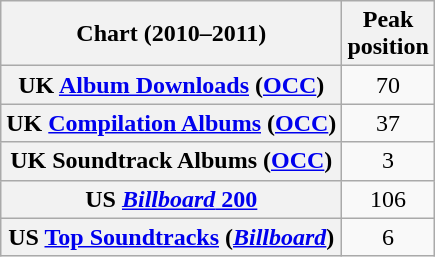<table class="wikitable sortable plainrowheaders" style="text-align:center">
<tr>
<th scope="col">Chart (2010–2011)</th>
<th scope="col">Peak<br>position</th>
</tr>
<tr>
<th scope="row">UK <a href='#'>Album Downloads</a> (<a href='#'>OCC</a>)</th>
<td>70</td>
</tr>
<tr>
<th scope="row">UK <a href='#'>Compilation Albums</a> (<a href='#'>OCC</a>)</th>
<td>37</td>
</tr>
<tr>
<th scope="row">UK Soundtrack Albums (<a href='#'>OCC</a>)</th>
<td>3</td>
</tr>
<tr>
<th scope="row">US <a href='#'><em>Billboard</em> 200</a></th>
<td>106</td>
</tr>
<tr>
<th scope="row">US <a href='#'>Top Soundtracks</a> (<em><a href='#'>Billboard</a></em>)</th>
<td>6</td>
</tr>
</table>
